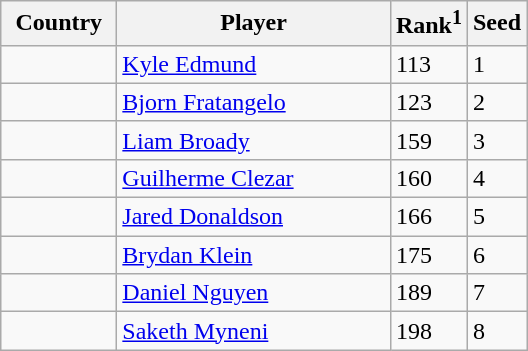<table class="sortable wikitable">
<tr>
<th width="70">Country</th>
<th width="175">Player</th>
<th>Rank<sup>1</sup></th>
<th>Seed</th>
</tr>
<tr>
<td></td>
<td><a href='#'>Kyle Edmund</a></td>
<td>113</td>
<td>1</td>
</tr>
<tr>
<td></td>
<td><a href='#'>Bjorn Fratangelo</a></td>
<td>123</td>
<td>2</td>
</tr>
<tr>
<td></td>
<td><a href='#'>Liam Broady</a></td>
<td>159</td>
<td>3</td>
</tr>
<tr>
<td></td>
<td><a href='#'>Guilherme Clezar</a></td>
<td>160</td>
<td>4</td>
</tr>
<tr>
<td></td>
<td><a href='#'>Jared Donaldson</a></td>
<td>166</td>
<td>5</td>
</tr>
<tr>
<td></td>
<td><a href='#'>Brydan Klein</a></td>
<td>175</td>
<td>6</td>
</tr>
<tr>
<td></td>
<td><a href='#'>Daniel Nguyen</a></td>
<td>189</td>
<td>7</td>
</tr>
<tr>
<td></td>
<td><a href='#'>Saketh Myneni</a></td>
<td>198</td>
<td>8</td>
</tr>
</table>
